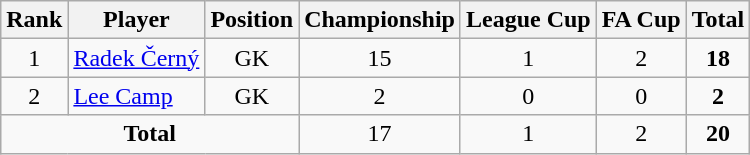<table class="wikitable">
<tr>
<th>Rank</th>
<th>Player</th>
<th>Position</th>
<th>Championship</th>
<th>League Cup</th>
<th>FA Cup</th>
<th>Total</th>
</tr>
<tr>
<td align=center>1</td>
<td> <a href='#'>Radek Černý</a></td>
<td align=center>GK</td>
<td align=center>15</td>
<td align=center>1</td>
<td align=center>2</td>
<td align=center><strong>18</strong></td>
</tr>
<tr>
<td align=center>2</td>
<td> <a href='#'>Lee Camp</a></td>
<td align=center>GK</td>
<td align=center>2</td>
<td align=center>0</td>
<td align=center>0</td>
<td align=center><strong>2</strong></td>
</tr>
<tr>
<td colspan="3" style="text-align:center;"><strong>Total</strong></td>
<td align=center>17</td>
<td align=center>1</td>
<td align=center>2</td>
<td align=center><strong>20</strong></td>
</tr>
</table>
